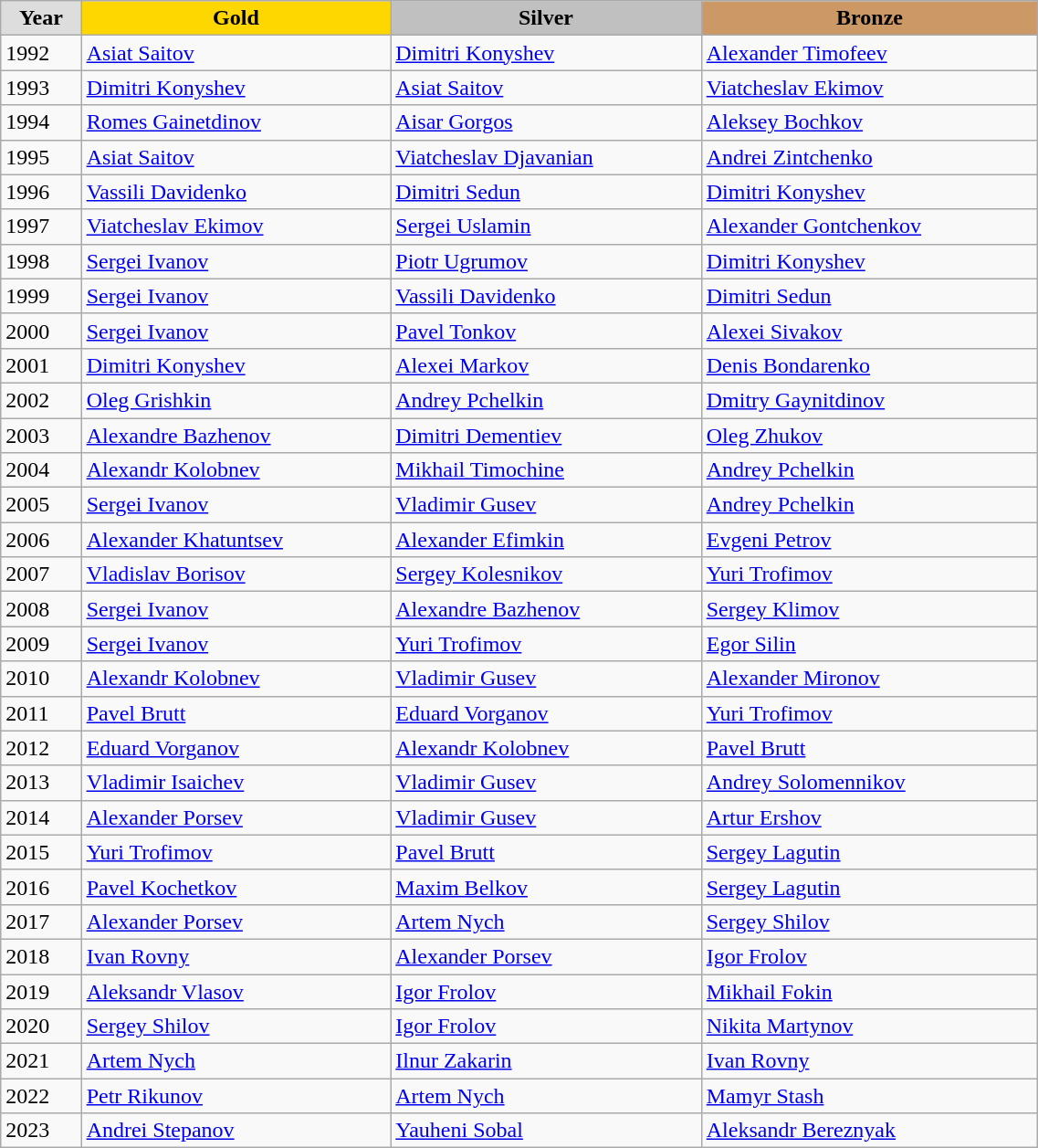<table class="wikitable" style="width: 60%; text-align:left;">
<tr>
<td style="background:#DDDDDD; font-weight:bold; text-align:center;">Year</td>
<td style="background:gold; font-weight:bold; text-align:center;">Gold</td>
<td style="background:silver; font-weight:bold; text-align:center;">Silver</td>
<td style="background:#cc9966; font-weight:bold; text-align:center;">Bronze</td>
</tr>
<tr>
<td>1992</td>
<td><a href='#'>Asiat Saitov</a></td>
<td><a href='#'>Dimitri Konyshev</a></td>
<td><a href='#'>Alexander Timofeev</a></td>
</tr>
<tr>
<td>1993</td>
<td><a href='#'>Dimitri Konyshev</a></td>
<td><a href='#'>Asiat Saitov</a></td>
<td><a href='#'>Viatcheslav Ekimov</a></td>
</tr>
<tr>
<td>1994</td>
<td><a href='#'>Romes Gainetdinov</a></td>
<td><a href='#'>Aisar Gorgos</a></td>
<td><a href='#'>Aleksey Bochkov</a></td>
</tr>
<tr>
<td>1995</td>
<td><a href='#'>Asiat Saitov</a></td>
<td><a href='#'>Viatcheslav Djavanian</a></td>
<td><a href='#'>Andrei Zintchenko</a></td>
</tr>
<tr>
<td>1996</td>
<td><a href='#'>Vassili Davidenko</a></td>
<td><a href='#'>Dimitri Sedun</a></td>
<td><a href='#'>Dimitri Konyshev</a></td>
</tr>
<tr>
<td>1997</td>
<td><a href='#'>Viatcheslav Ekimov</a></td>
<td><a href='#'>Sergei Uslamin</a></td>
<td><a href='#'>Alexander Gontchenkov</a></td>
</tr>
<tr>
<td>1998</td>
<td><a href='#'>Sergei Ivanov</a></td>
<td><a href='#'>Piotr Ugrumov</a></td>
<td><a href='#'>Dimitri Konyshev</a></td>
</tr>
<tr>
<td>1999</td>
<td><a href='#'>Sergei Ivanov</a></td>
<td><a href='#'>Vassili Davidenko</a></td>
<td><a href='#'>Dimitri Sedun</a></td>
</tr>
<tr>
<td>2000</td>
<td><a href='#'>Sergei Ivanov</a></td>
<td><a href='#'>Pavel Tonkov</a></td>
<td><a href='#'>Alexei Sivakov</a></td>
</tr>
<tr>
<td>2001</td>
<td><a href='#'>Dimitri Konyshev</a></td>
<td><a href='#'>Alexei Markov</a></td>
<td><a href='#'>Denis Bondarenko</a></td>
</tr>
<tr>
<td>2002</td>
<td><a href='#'>Oleg Grishkin</a></td>
<td><a href='#'>Andrey Pchelkin</a></td>
<td><a href='#'>Dmitry Gaynitdinov</a></td>
</tr>
<tr>
<td>2003</td>
<td><a href='#'>Alexandre Bazhenov</a></td>
<td><a href='#'>Dimitri Dementiev</a></td>
<td><a href='#'>Oleg Zhukov</a></td>
</tr>
<tr>
<td>2004</td>
<td><a href='#'>Alexandr Kolobnev</a></td>
<td><a href='#'>Mikhail Timochine</a></td>
<td><a href='#'>Andrey Pchelkin</a></td>
</tr>
<tr>
<td>2005</td>
<td><a href='#'>Sergei Ivanov</a></td>
<td><a href='#'>Vladimir Gusev</a></td>
<td><a href='#'>Andrey Pchelkin</a></td>
</tr>
<tr>
<td>2006</td>
<td><a href='#'>Alexander Khatuntsev</a></td>
<td><a href='#'>Alexander Efimkin</a></td>
<td><a href='#'>Evgeni Petrov</a></td>
</tr>
<tr>
<td>2007</td>
<td><a href='#'>Vladislav Borisov</a></td>
<td><a href='#'>Sergey Kolesnikov</a></td>
<td><a href='#'>Yuri Trofimov</a></td>
</tr>
<tr>
<td>2008</td>
<td><a href='#'>Sergei Ivanov</a></td>
<td><a href='#'>Alexandre Bazhenov</a></td>
<td><a href='#'>Sergey Klimov</a></td>
</tr>
<tr>
<td>2009</td>
<td><a href='#'>Sergei Ivanov</a></td>
<td><a href='#'>Yuri Trofimov</a></td>
<td><a href='#'>Egor Silin</a></td>
</tr>
<tr>
<td>2010</td>
<td><a href='#'>Alexandr Kolobnev</a></td>
<td><a href='#'>Vladimir Gusev</a></td>
<td><a href='#'>Alexander Mironov</a></td>
</tr>
<tr>
<td>2011</td>
<td><a href='#'>Pavel Brutt</a></td>
<td><a href='#'>Eduard Vorganov</a></td>
<td><a href='#'>Yuri Trofimov</a></td>
</tr>
<tr>
<td>2012</td>
<td><a href='#'>Eduard Vorganov</a></td>
<td><a href='#'>Alexandr Kolobnev</a></td>
<td><a href='#'>Pavel Brutt</a></td>
</tr>
<tr>
<td>2013</td>
<td><a href='#'>Vladimir Isaichev</a></td>
<td><a href='#'>Vladimir Gusev</a></td>
<td><a href='#'>Andrey Solomennikov</a></td>
</tr>
<tr>
<td>2014</td>
<td><a href='#'>Alexander Porsev</a></td>
<td><a href='#'>Vladimir Gusev</a></td>
<td><a href='#'>Artur Ershov</a></td>
</tr>
<tr>
<td>2015</td>
<td><a href='#'>Yuri Trofimov</a></td>
<td><a href='#'>Pavel Brutt</a></td>
<td><a href='#'>Sergey Lagutin</a></td>
</tr>
<tr>
<td>2016</td>
<td><a href='#'>Pavel Kochetkov</a></td>
<td><a href='#'>Maxim Belkov</a></td>
<td><a href='#'>Sergey Lagutin</a></td>
</tr>
<tr>
<td>2017</td>
<td><a href='#'>Alexander Porsev</a></td>
<td><a href='#'>Artem Nych</a></td>
<td><a href='#'>Sergey Shilov</a></td>
</tr>
<tr>
<td>2018</td>
<td><a href='#'>Ivan Rovny</a></td>
<td><a href='#'>Alexander Porsev</a></td>
<td><a href='#'>Igor Frolov</a></td>
</tr>
<tr>
<td>2019</td>
<td><a href='#'>Aleksandr Vlasov</a></td>
<td><a href='#'>Igor Frolov</a></td>
<td><a href='#'>Mikhail Fokin</a></td>
</tr>
<tr>
<td>2020</td>
<td><a href='#'>Sergey Shilov</a></td>
<td><a href='#'>Igor Frolov</a></td>
<td><a href='#'>Nikita Martynov</a></td>
</tr>
<tr>
<td>2021</td>
<td><a href='#'>Artem Nych</a></td>
<td><a href='#'>Ilnur Zakarin</a></td>
<td><a href='#'>Ivan Rovny</a></td>
</tr>
<tr>
<td>2022</td>
<td><a href='#'>Petr Rikunov</a></td>
<td><a href='#'>Artem Nych</a></td>
<td><a href='#'>Mamyr Stash</a></td>
</tr>
<tr>
<td>2023</td>
<td><a href='#'>Andrei Stepanov</a></td>
<td><a href='#'>Yauheni Sobal</a></td>
<td><a href='#'>Aleksandr Bereznyak</a></td>
</tr>
</table>
